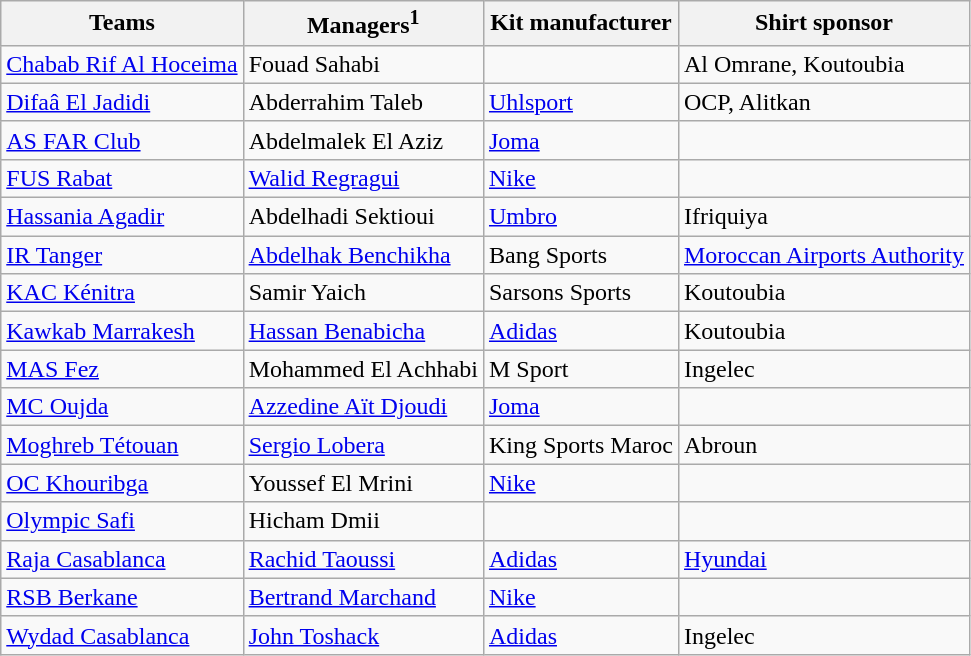<table class="wikitable">
<tr>
<th>Teams</th>
<th>Managers<sup>1</sup></th>
<th>Kit manufacturer</th>
<th>Shirt sponsor</th>
</tr>
<tr>
<td><a href='#'>Chabab Rif Al Hoceima</a></td>
<td> Fouad Sahabi</td>
<td></td>
<td>Al Omrane, Koutoubia</td>
</tr>
<tr>
<td><a href='#'>Difaâ El Jadidi</a></td>
<td> Abderrahim Taleb</td>
<td><a href='#'>Uhlsport</a></td>
<td>OCP, Alitkan</td>
</tr>
<tr>
<td><a href='#'>AS FAR Club</a></td>
<td> Abdelmalek El Aziz</td>
<td><a href='#'>Joma</a></td>
<td></td>
</tr>
<tr>
<td><a href='#'>FUS Rabat</a></td>
<td> <a href='#'>Walid Regragui</a></td>
<td><a href='#'>Nike</a></td>
<td></td>
</tr>
<tr>
<td><a href='#'>Hassania Agadir</a></td>
<td> Abdelhadi Sektioui</td>
<td><a href='#'>Umbro</a></td>
<td>Ifriquiya</td>
</tr>
<tr>
<td><a href='#'>IR Tanger</a></td>
<td> <a href='#'>Abdelhak Benchikha</a></td>
<td>Bang Sports</td>
<td><a href='#'>Moroccan Airports Authority</a></td>
</tr>
<tr>
<td><a href='#'>KAC Kénitra</a></td>
<td> Samir Yaich</td>
<td>Sarsons Sports</td>
<td>Koutoubia</td>
</tr>
<tr>
<td><a href='#'>Kawkab Marrakesh</a></td>
<td> <a href='#'>Hassan Benabicha</a></td>
<td><a href='#'>Adidas</a></td>
<td>Koutoubia</td>
</tr>
<tr>
<td><a href='#'>MAS Fez</a></td>
<td> Mohammed El Achhabi</td>
<td>M Sport</td>
<td>Ingelec</td>
</tr>
<tr>
<td><a href='#'>MC Oujda</a></td>
<td> <a href='#'>Azzedine Aït Djoudi</a></td>
<td><a href='#'>Joma</a></td>
<td></td>
</tr>
<tr>
<td><a href='#'>Moghreb Tétouan</a></td>
<td> <a href='#'>Sergio Lobera</a></td>
<td>King Sports Maroc</td>
<td>Abroun</td>
</tr>
<tr>
<td><a href='#'>OC Khouribga</a></td>
<td> Youssef El Mrini</td>
<td><a href='#'>Nike</a></td>
<td></td>
</tr>
<tr>
<td><a href='#'>Olympic Safi</a></td>
<td> Hicham Dmii</td>
<td></td>
<td></td>
</tr>
<tr>
<td><a href='#'>Raja Casablanca</a></td>
<td> <a href='#'>Rachid Taoussi</a></td>
<td><a href='#'>Adidas</a></td>
<td><a href='#'>Hyundai</a></td>
</tr>
<tr>
<td><a href='#'>RSB Berkane</a></td>
<td> <a href='#'>Bertrand Marchand</a></td>
<td><a href='#'>Nike</a></td>
<td></td>
</tr>
<tr>
<td><a href='#'>Wydad Casablanca</a></td>
<td> <a href='#'>John Toshack</a></td>
<td><a href='#'>Adidas</a></td>
<td>Ingelec</td>
</tr>
</table>
